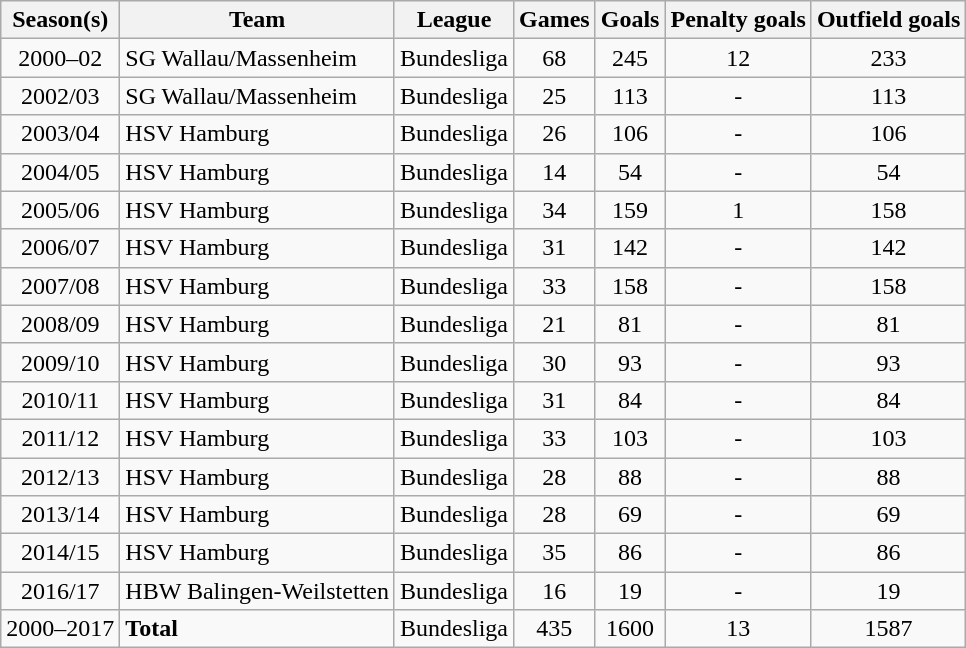<table class="wikitable">
<tr>
<th>Season(s)</th>
<th>Team</th>
<th>League</th>
<th>Games</th>
<th>Goals</th>
<th>Penalty goals</th>
<th>Outfield goals</th>
</tr>
<tr>
<td style="text-align:center;">2000–02</td>
<td style="text-align:left;">SG Wallau/Massenheim</td>
<td style="text-align:left;">Bundesliga</td>
<td style="text-align:center;">68</td>
<td style="text-align:center;">245</td>
<td style="text-align:center;">12</td>
<td style="text-align:center;">233</td>
</tr>
<tr>
<td style="text-align:center;">2002/03</td>
<td style="text-align:left;">SG Wallau/Massenheim</td>
<td style="text-align:left;">Bundesliga</td>
<td style="text-align:center;">25</td>
<td style="text-align:center;">113</td>
<td style="text-align:center;">-</td>
<td style="text-align:center;">113</td>
</tr>
<tr>
<td style="text-align:center;">2003/04</td>
<td style="text-align:left;">HSV Hamburg</td>
<td style="text-align:left;">Bundesliga</td>
<td style="text-align:center;">26</td>
<td style="text-align:center;">106</td>
<td style="text-align:center;">-</td>
<td style="text-align:center;">106</td>
</tr>
<tr>
<td style="text-align:center;">2004/05</td>
<td style="text-align:left;">HSV Hamburg</td>
<td style="text-align:left;">Bundesliga</td>
<td style="text-align:center;">14</td>
<td style="text-align:center;">54</td>
<td style="text-align:center;">-</td>
<td style="text-align:center;">54</td>
</tr>
<tr>
<td style="text-align:center;">2005/06</td>
<td style="text-align:left;">HSV Hamburg</td>
<td style="text-align:left;">Bundesliga</td>
<td style="text-align:center;">34</td>
<td style="text-align:center;">159</td>
<td style="text-align:center;">1</td>
<td style="text-align:center;">158</td>
</tr>
<tr>
<td style="text-align:center;">2006/07</td>
<td style="text-align:left;">HSV Hamburg</td>
<td style="text-align:left;">Bundesliga</td>
<td style="text-align:center;">31</td>
<td style="text-align:center;">142</td>
<td style="text-align:center;">-</td>
<td style="text-align:center;">142</td>
</tr>
<tr>
<td style="text-align:center;">2007/08</td>
<td style="text-align:left;">HSV Hamburg</td>
<td style="text-align:left;">Bundesliga</td>
<td style="text-align:center;">33</td>
<td style="text-align:center;">158</td>
<td style="text-align:center;">-</td>
<td style="text-align:center;">158</td>
</tr>
<tr>
<td style="text-align:center;">2008/09</td>
<td style="text-align:left;">HSV Hamburg</td>
<td style="text-align:left;">Bundesliga</td>
<td style="text-align:center;">21</td>
<td style="text-align:center;">81</td>
<td style="text-align:center;">-</td>
<td style="text-align:center;">81</td>
</tr>
<tr>
<td style="text-align:center;">2009/10</td>
<td style="text-align:left;">HSV Hamburg</td>
<td style="text-align:left;">Bundesliga</td>
<td style="text-align:center;">30</td>
<td style="text-align:center;">93</td>
<td style="text-align:center;">-</td>
<td style="text-align:center;">93</td>
</tr>
<tr>
<td style="text-align:center;">2010/11</td>
<td style="text-align:left;">HSV Hamburg</td>
<td style="text-align:left;">Bundesliga</td>
<td style="text-align:center;">31</td>
<td style="text-align:center;">84</td>
<td style="text-align:center;">-</td>
<td style="text-align:center;">84</td>
</tr>
<tr>
<td style="text-align:center;">2011/12</td>
<td style="text-align:left;">HSV Hamburg</td>
<td style="text-align:left;">Bundesliga</td>
<td style="text-align:center;">33</td>
<td style="text-align:center;">103</td>
<td style="text-align:center;">-</td>
<td style="text-align:center;">103</td>
</tr>
<tr>
<td style="text-align:center;">2012/13</td>
<td style="text-align:left;">HSV Hamburg</td>
<td style="text-align:left;">Bundesliga</td>
<td style="text-align:center;">28</td>
<td style="text-align:center;">88</td>
<td style="text-align:center;">-</td>
<td style="text-align:center;">88</td>
</tr>
<tr>
<td style="text-align:center;">2013/14</td>
<td style="text-align:left;">HSV Hamburg</td>
<td style="text-align:left;">Bundesliga</td>
<td style="text-align:center;">28</td>
<td style="text-align:center;">69</td>
<td style="text-align:center;">-</td>
<td style="text-align:center;">69</td>
</tr>
<tr>
<td style="text-align:center;">2014/15</td>
<td style="text-align:left;">HSV Hamburg</td>
<td style="text-align:left;">Bundesliga</td>
<td style="text-align:center;">35</td>
<td style="text-align:center;">86</td>
<td style="text-align:center;">-</td>
<td style="text-align:center;">86</td>
</tr>
<tr>
<td style="text-align:center;">2016/17</td>
<td style="text-align:left;">HBW Balingen-Weilstetten</td>
<td style="text-align:left;">Bundesliga</td>
<td style="text-align:center;">16</td>
<td style="text-align:center;">19</td>
<td style="text-align:center;">-</td>
<td style="text-align:center;">19</td>
</tr>
<tr>
<td style="text-align:center;">2000–2017</td>
<td style="text-align:left;"><strong>Total</strong></td>
<td style="text-align:left;">Bundesliga</td>
<td style="text-align:center;">435</td>
<td style="text-align:center;">1600</td>
<td style="text-align:center;">13</td>
<td style="text-align:center;">1587</td>
</tr>
</table>
